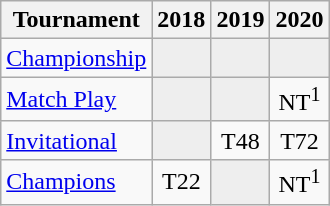<table class="wikitable" style="text-align:center;">
<tr>
<th>Tournament</th>
<th>2018</th>
<th>2019</th>
<th>2020</th>
</tr>
<tr>
<td align="left"><a href='#'>Championship</a></td>
<td style="background:#eeeeee;"></td>
<td style="background:#eeeeee;"></td>
<td style="background:#eeeeee;"></td>
</tr>
<tr>
<td align="left"><a href='#'>Match Play</a></td>
<td style="background:#eeeeee;"></td>
<td style="background:#eeeeee;"></td>
<td>NT<sup>1</sup></td>
</tr>
<tr>
<td align="left"><a href='#'>Invitational</a></td>
<td style="background:#eeeeee;"></td>
<td>T48</td>
<td>T72</td>
</tr>
<tr>
<td align="left"><a href='#'>Champions</a></td>
<td>T22</td>
<td style="background:#eeeeee;"></td>
<td>NT<sup>1</sup></td>
</tr>
</table>
